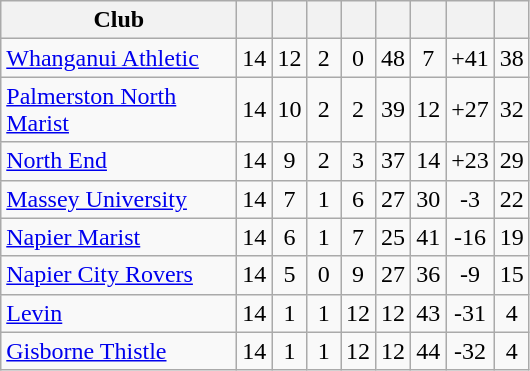<table class="wikitable sortable" style="text-align:center;">
<tr>
<th width=150>Club</th>
<th width=15></th>
<th width=15></th>
<th width=15></th>
<th width=15></th>
<th width=15></th>
<th width=15></th>
<th width=15></th>
<th width=15></th>
</tr>
<tr>
<td align=left><a href='#'>Whanganui Athletic</a></td>
<td>14</td>
<td>12</td>
<td>2</td>
<td>0</td>
<td>48</td>
<td>7</td>
<td>+41</td>
<td>38</td>
</tr>
<tr>
<td align=left><a href='#'>Palmerston North Marist</a></td>
<td>14</td>
<td>10</td>
<td>2</td>
<td>2</td>
<td>39</td>
<td>12</td>
<td>+27</td>
<td>32</td>
</tr>
<tr>
<td align=left><a href='#'>North End</a></td>
<td>14</td>
<td>9</td>
<td>2</td>
<td>3</td>
<td>37</td>
<td>14</td>
<td>+23</td>
<td>29</td>
</tr>
<tr>
<td align=left><a href='#'>Massey University</a></td>
<td>14</td>
<td>7</td>
<td>1</td>
<td>6</td>
<td>27</td>
<td>30</td>
<td>-3</td>
<td>22</td>
</tr>
<tr>
<td align=left><a href='#'>Napier Marist</a></td>
<td>14</td>
<td>6</td>
<td>1</td>
<td>7</td>
<td>25</td>
<td>41</td>
<td>-16</td>
<td>19</td>
</tr>
<tr>
<td align=left><a href='#'>Napier City Rovers</a></td>
<td>14</td>
<td>5</td>
<td>0</td>
<td>9</td>
<td>27</td>
<td>36</td>
<td>-9</td>
<td>15</td>
</tr>
<tr>
<td align=left><a href='#'>Levin</a></td>
<td>14</td>
<td>1</td>
<td>1</td>
<td>12</td>
<td>12</td>
<td>43</td>
<td>-31</td>
<td>4</td>
</tr>
<tr>
<td align=left><a href='#'>Gisborne Thistle</a></td>
<td>14</td>
<td>1</td>
<td>1</td>
<td>12</td>
<td>12</td>
<td>44</td>
<td>-32</td>
<td>4</td>
</tr>
</table>
